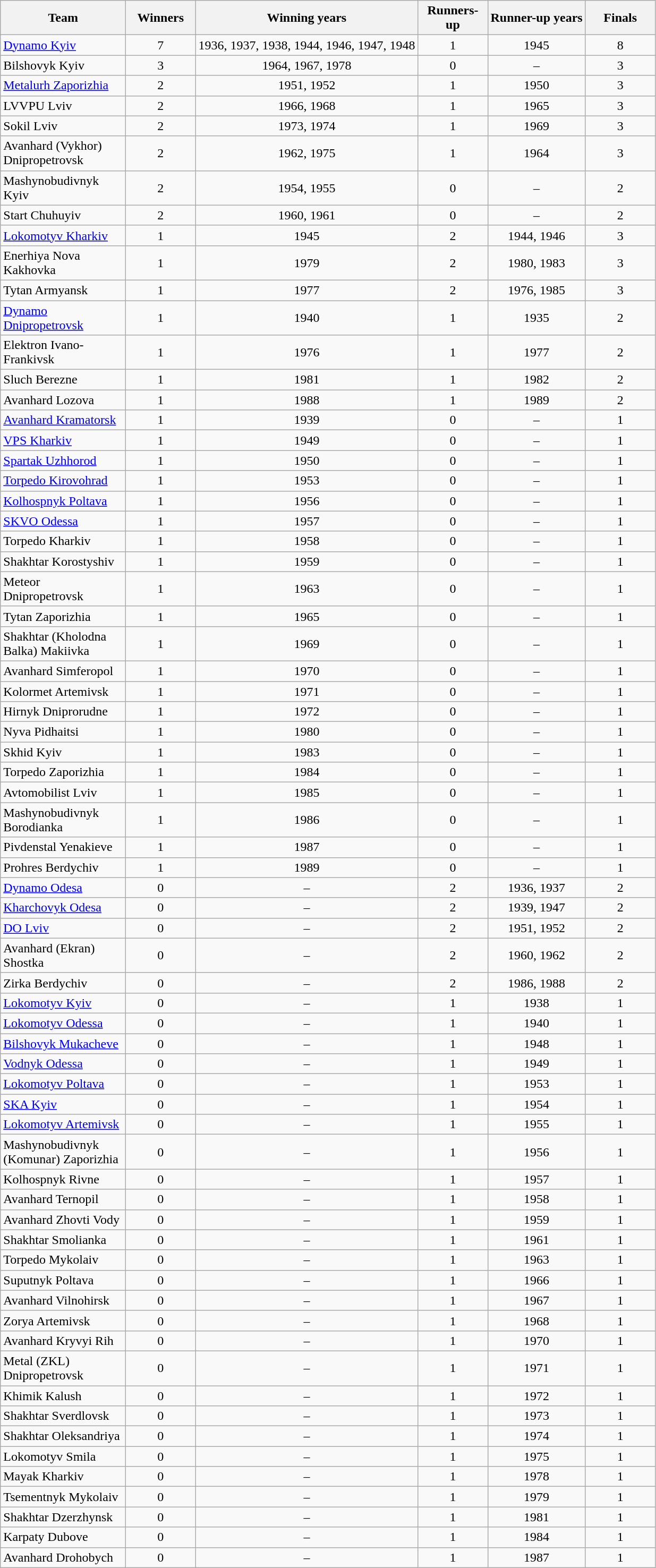<table class="wikitable sortable" border="1">
<tr>
<th width=150>Team</th>
<th width=80>Winners</th>
<th class="unsortable">Winning years</th>
<th width=80>Runners-up</th>
<th class="unsortable">Runner-up years</th>
<th width=80>Finals</th>
</tr>
<tr>
<td><a href='#'>Dynamo Kyiv</a></td>
<td align=center>7</td>
<td align=center>1936, 1937, 1938, 1944, 1946, 1947, 1948</td>
<td align=center>1</td>
<td align=center>1945</td>
<td align=center>8</td>
</tr>
<tr>
<td>Bilshovyk Kyiv</td>
<td align=center>3</td>
<td align=center>1964, 1967, 1978</td>
<td align=center>0</td>
<td align=center>–</td>
<td align=center>3</td>
</tr>
<tr>
<td><a href='#'>Metalurh Zaporizhia</a></td>
<td align=center>2</td>
<td align=center>1951, 1952</td>
<td align=center>1</td>
<td align=center>1950</td>
<td align=center>3</td>
</tr>
<tr>
<td>LVVPU Lviv</td>
<td align=center>2</td>
<td align=center>1966, 1968</td>
<td align=center>1</td>
<td align=center>1965</td>
<td align=center>3</td>
</tr>
<tr>
<td>Sokil Lviv</td>
<td align=center>2</td>
<td align=center>1973, 1974</td>
<td align=center>1</td>
<td align=center>1969</td>
<td align=center>3</td>
</tr>
<tr>
<td>Avanhard (Vykhor) Dnipropetrovsk</td>
<td align=center>2</td>
<td align=center>1962, 1975</td>
<td align=center>1</td>
<td align=center>1964</td>
<td align=center>3</td>
</tr>
<tr>
<td>Mashynobudivnyk Kyiv</td>
<td align=center>2</td>
<td align=center>1954, 1955</td>
<td align=center>0</td>
<td align=center>–</td>
<td align=center>2</td>
</tr>
<tr>
<td>Start Chuhuyiv</td>
<td align=center>2</td>
<td align=center>1960, 1961</td>
<td align=center>0</td>
<td align=center>–</td>
<td align=center>2</td>
</tr>
<tr>
<td><a href='#'>Lokomotyv Kharkiv</a></td>
<td align=center>1</td>
<td align=center>1945</td>
<td align=center>2</td>
<td align=center>1944, 1946</td>
<td align=center>3</td>
</tr>
<tr>
<td>Enerhiya Nova Kakhovka</td>
<td align=center>1</td>
<td align=center>1979</td>
<td align=center>2</td>
<td align=center>1980, 1983</td>
<td align=center>3</td>
</tr>
<tr>
<td>Tytan Armyansk</td>
<td align=center>1</td>
<td align=center>1977</td>
<td align=center>2</td>
<td align=center>1976, 1985</td>
<td align=center>3</td>
</tr>
<tr>
<td><a href='#'>Dynamo Dnipropetrovsk</a></td>
<td align=center>1</td>
<td align=center>1940</td>
<td align=center>1</td>
<td align=center>1935</td>
<td align=center>2</td>
</tr>
<tr>
<td>Elektron Ivano-Frankivsk</td>
<td align=center>1</td>
<td align=center>1976</td>
<td align=center>1</td>
<td align=center>1977</td>
<td align=center>2</td>
</tr>
<tr>
<td>Sluch Berezne</td>
<td align=center>1</td>
<td align=center>1981</td>
<td align=center>1</td>
<td align=center>1982</td>
<td align=center>2</td>
</tr>
<tr>
<td>Avanhard Lozova</td>
<td align=center>1</td>
<td align=center>1988</td>
<td align=center>1</td>
<td align=center>1989</td>
<td align=center>2</td>
</tr>
<tr>
<td><a href='#'>Avanhard Kramatorsk</a></td>
<td align=center>1</td>
<td align=center>1939</td>
<td align=center>0</td>
<td align=center>–</td>
<td align=center>1</td>
</tr>
<tr>
<td><a href='#'>VPS Kharkiv</a></td>
<td align=center>1</td>
<td align=center>1949</td>
<td align=center>0</td>
<td align=center>–</td>
<td align=center>1</td>
</tr>
<tr>
<td><a href='#'>Spartak Uzhhorod</a></td>
<td align=center>1</td>
<td align=center>1950</td>
<td align=center>0</td>
<td align=center>–</td>
<td align=center>1</td>
</tr>
<tr>
<td><a href='#'>Torpedo Kirovohrad</a></td>
<td align=center>1</td>
<td align=center>1953</td>
<td align=center>0</td>
<td align=center>–</td>
<td align=center>1</td>
</tr>
<tr>
<td><a href='#'>Kolhospnyk Poltava</a></td>
<td align=center>1</td>
<td align=center>1956</td>
<td align=center>0</td>
<td align=center>–</td>
<td align=center>1</td>
</tr>
<tr>
<td><a href='#'>SKVO Odessa</a></td>
<td align=center>1</td>
<td align=center>1957</td>
<td align=center>0</td>
<td align=center>–</td>
<td align=center>1</td>
</tr>
<tr>
<td>Torpedo Kharkiv</td>
<td align=center>1</td>
<td align=center>1958</td>
<td align=center>0</td>
<td align=center>–</td>
<td align=center>1</td>
</tr>
<tr>
<td>Shakhtar Korostyshiv</td>
<td align=center>1</td>
<td align=center>1959</td>
<td align=center>0</td>
<td align=center>–</td>
<td align=center>1</td>
</tr>
<tr>
<td>Meteor Dnipropetrovsk</td>
<td align=center>1</td>
<td align=center>1963</td>
<td align=center>0</td>
<td align=center>–</td>
<td align=center>1</td>
</tr>
<tr>
<td>Tytan Zaporizhia</td>
<td align=center>1</td>
<td align=center>1965</td>
<td align=center>0</td>
<td align=center>–</td>
<td align=center>1</td>
</tr>
<tr>
<td>Shakhtar (Kholodna Balka) Makiivka</td>
<td align=center>1</td>
<td align=center>1969</td>
<td align=center>0</td>
<td align=center>–</td>
<td align=center>1</td>
</tr>
<tr>
<td>Avanhard Simferopol</td>
<td align=center>1</td>
<td align=center>1970</td>
<td align=center>0</td>
<td align=center>–</td>
<td align=center>1</td>
</tr>
<tr>
<td>Kolormet Artemivsk</td>
<td align=center>1</td>
<td align=center>1971</td>
<td align=center>0</td>
<td align=center>–</td>
<td align=center>1</td>
</tr>
<tr>
<td>Hirnyk Dniprorudne</td>
<td align=center>1</td>
<td align=center>1972</td>
<td align=center>0</td>
<td align=center>–</td>
<td align=center>1</td>
</tr>
<tr>
<td>Nyva Pidhaitsi</td>
<td align=center>1</td>
<td align=center>1980</td>
<td align=center>0</td>
<td align=center>–</td>
<td align=center>1</td>
</tr>
<tr>
<td>Skhid Kyiv</td>
<td align=center>1</td>
<td align=center>1983</td>
<td align=center>0</td>
<td align=center>–</td>
<td align=center>1</td>
</tr>
<tr>
<td>Torpedo Zaporizhia</td>
<td align=center>1</td>
<td align=center>1984</td>
<td align=center>0</td>
<td align=center>–</td>
<td align=center>1</td>
</tr>
<tr>
<td>Avtomobilist Lviv</td>
<td align=center>1</td>
<td align=center>1985</td>
<td align=center>0</td>
<td align=center>–</td>
<td align=center>1</td>
</tr>
<tr>
<td>Mashynobudivnyk Borodianka</td>
<td align=center>1</td>
<td align=center>1986</td>
<td align=center>0</td>
<td align=center>–</td>
<td align=center>1</td>
</tr>
<tr>
<td>Pivdenstal Yenakieve</td>
<td align=center>1</td>
<td align=center>1987</td>
<td align=center>0</td>
<td align=center>–</td>
<td align=center>1</td>
</tr>
<tr>
<td>Prohres Berdychiv</td>
<td align=center>1</td>
<td align=center>1989</td>
<td align=center>0</td>
<td align=center>–</td>
<td align=center>1</td>
</tr>
<tr>
<td><a href='#'>Dynamo Odesa</a></td>
<td align=center>0</td>
<td align=center>–</td>
<td align=center>2</td>
<td align=center>1936, 1937</td>
<td align=center>2</td>
</tr>
<tr>
<td><a href='#'>Kharchovyk Odesa</a></td>
<td align=center>0</td>
<td align=center>–</td>
<td align=center>2</td>
<td align=center>1939, 1947</td>
<td align=center>2</td>
</tr>
<tr>
<td><a href='#'>DO Lviv</a></td>
<td align=center>0</td>
<td align=center>–</td>
<td align=center>2</td>
<td align=center>1951, 1952</td>
<td align=center>2</td>
</tr>
<tr>
<td>Avanhard (Ekran) Shostka</td>
<td align=center>0</td>
<td align=center>–</td>
<td align=center>2</td>
<td align=center>1960, 1962</td>
<td align=center>2</td>
</tr>
<tr>
<td>Zirka Berdychiv</td>
<td align=center>0</td>
<td align=center>–</td>
<td align=center>2</td>
<td align=center>1986, 1988</td>
<td align=center>2</td>
</tr>
<tr>
<td><a href='#'>Lokomotyv Kyiv</a></td>
<td align=center>0</td>
<td align=center>–</td>
<td align=center>1</td>
<td align=center>1938</td>
<td align=center>1</td>
</tr>
<tr>
<td><a href='#'>Lokomotyv Odessa</a></td>
<td align=center>0</td>
<td align=center>–</td>
<td align=center>1</td>
<td align=center>1940</td>
<td align=center>1</td>
</tr>
<tr>
<td><a href='#'>Bilshovyk Mukacheve</a></td>
<td align=center>0</td>
<td align=center>–</td>
<td align=center>1</td>
<td align=center>1948</td>
<td align=center>1</td>
</tr>
<tr>
<td><a href='#'>Vodnyk Odessa</a></td>
<td align=center>0</td>
<td align=center>–</td>
<td align=center>1</td>
<td align=center>1949</td>
<td align=center>1</td>
</tr>
<tr>
<td><a href='#'>Lokomotyv Poltava</a></td>
<td align=center>0</td>
<td align=center>–</td>
<td align=center>1</td>
<td align=center>1953</td>
<td align=center>1</td>
</tr>
<tr>
<td><a href='#'>SKA Kyiv</a></td>
<td align=center>0</td>
<td align=center>–</td>
<td align=center>1</td>
<td align=center>1954</td>
<td align=center>1</td>
</tr>
<tr>
<td><a href='#'>Lokomotyv Artemivsk</a></td>
<td align=center>0</td>
<td align=center>–</td>
<td align=center>1</td>
<td align=center>1955</td>
<td align=center>1</td>
</tr>
<tr>
<td>Mashynobudivnyk (Komunar) Zaporizhia</td>
<td align=center>0</td>
<td align=center>–</td>
<td align=center>1</td>
<td align=center>1956</td>
<td align=center>1</td>
</tr>
<tr>
<td>Kolhospnyk Rivne</td>
<td align=center>0</td>
<td align=center>–</td>
<td align=center>1</td>
<td align=center>1957</td>
<td align=center>1</td>
</tr>
<tr>
<td>Avanhard Ternopil</td>
<td align=center>0</td>
<td align=center>–</td>
<td align=center>1</td>
<td align=center>1958</td>
<td align=center>1</td>
</tr>
<tr>
<td>Avanhard Zhovti Vody</td>
<td align=center>0</td>
<td align=center>–</td>
<td align=center>1</td>
<td align=center>1959</td>
<td align=center>1</td>
</tr>
<tr>
<td>Shakhtar Smolianka</td>
<td align=center>0</td>
<td align=center>–</td>
<td align=center>1</td>
<td align=center>1961</td>
<td align=center>1</td>
</tr>
<tr>
<td>Torpedo Mykolaiv</td>
<td align=center>0</td>
<td align=center>–</td>
<td align=center>1</td>
<td align=center>1963</td>
<td align=center>1</td>
</tr>
<tr>
<td>Suputnyk Poltava</td>
<td align=center>0</td>
<td align=center>–</td>
<td align=center>1</td>
<td align=center>1966</td>
<td align=center>1</td>
</tr>
<tr>
<td>Avanhard Vilnohirsk</td>
<td align=center>0</td>
<td align=center>–</td>
<td align=center>1</td>
<td align=center>1967</td>
<td align=center>1</td>
</tr>
<tr>
<td>Zorya Artemivsk</td>
<td align=center>0</td>
<td align=center>–</td>
<td align=center>1</td>
<td align=center>1968</td>
<td align=center>1</td>
</tr>
<tr>
<td>Avanhard Kryvyi Rih</td>
<td align=center>0</td>
<td align=center>–</td>
<td align=center>1</td>
<td align=center>1970</td>
<td align=center>1</td>
</tr>
<tr>
<td>Metal (ZKL) Dnipropetrovsk</td>
<td align=center>0</td>
<td align=center>–</td>
<td align=center>1</td>
<td align=center>1971</td>
<td align=center>1</td>
</tr>
<tr>
<td>Khimik Kalush</td>
<td align=center>0</td>
<td align=center>–</td>
<td align=center>1</td>
<td align=center>1972</td>
<td align=center>1</td>
</tr>
<tr>
<td>Shakhtar Sverdlovsk</td>
<td align=center>0</td>
<td align=center>–</td>
<td align=center>1</td>
<td align=center>1973</td>
<td align=center>1</td>
</tr>
<tr>
<td>Shakhtar Oleksandriya</td>
<td align=center>0</td>
<td align=center>–</td>
<td align=center>1</td>
<td align=center>1974</td>
<td align=center>1</td>
</tr>
<tr>
<td>Lokomotyv Smila</td>
<td align=center>0</td>
<td align=center>–</td>
<td align=center>1</td>
<td align=center>1975</td>
<td align=center>1</td>
</tr>
<tr>
<td>Mayak Kharkiv</td>
<td align=center>0</td>
<td align=center>–</td>
<td align=center>1</td>
<td align=center>1978</td>
<td align=center>1</td>
</tr>
<tr>
<td>Tsementnyk Mykolaiv</td>
<td align=center>0</td>
<td align=center>–</td>
<td align=center>1</td>
<td align=center>1979</td>
<td align=center>1</td>
</tr>
<tr>
<td>Shakhtar Dzerzhynsk</td>
<td align=center>0</td>
<td align=center>–</td>
<td align=center>1</td>
<td align=center>1981</td>
<td align=center>1</td>
</tr>
<tr>
<td>Karpaty Dubove</td>
<td align=center>0</td>
<td align=center>–</td>
<td align=center>1</td>
<td align=center>1984</td>
<td align=center>1</td>
</tr>
<tr>
<td>Avanhard Drohobych</td>
<td align=center>0</td>
<td align=center>–</td>
<td align=center>1</td>
<td align=center>1987</td>
<td align=center>1</td>
</tr>
</table>
